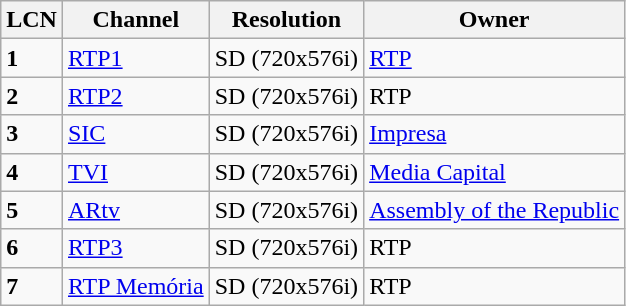<table class="wikitable">
<tr>
<th>LCN</th>
<th>Channel</th>
<th>Resolution</th>
<th>Owner</th>
</tr>
<tr>
<td><strong>1</strong></td>
<td><a href='#'>RTP1</a></td>
<td>SD (720x576i)</td>
<td><a href='#'>RTP</a></td>
</tr>
<tr>
<td><strong>2</strong></td>
<td><a href='#'>RTP2</a></td>
<td>SD (720x576i)</td>
<td>RTP</td>
</tr>
<tr>
<td><strong>3</strong></td>
<td><a href='#'>SIC</a></td>
<td>SD (720x576i)</td>
<td><a href='#'>Impresa</a></td>
</tr>
<tr>
<td><strong>4</strong></td>
<td><a href='#'>TVI</a></td>
<td>SD (720x576i)</td>
<td><a href='#'>Media Capital</a></td>
</tr>
<tr>
<td><strong>5</strong></td>
<td><a href='#'>ARtv</a></td>
<td>SD (720x576i)</td>
<td><a href='#'>Assembly of the Republic</a></td>
</tr>
<tr>
<td><strong>6</strong></td>
<td><a href='#'>RTP3</a></td>
<td>SD (720x576i)</td>
<td>RTP</td>
</tr>
<tr>
<td><strong>7</strong></td>
<td><a href='#'>RTP Memória</a></td>
<td>SD (720x576i)</td>
<td>RTP</td>
</tr>
</table>
